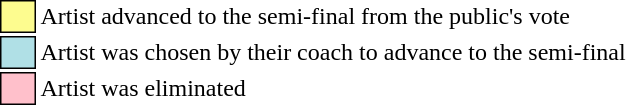<table class="toccolours" style="font-size: 100%">
<tr>
<td style="background:#fdfc8f; border:1px solid black">     </td>
<td>Artist advanced to the semi-final from the public's vote</td>
</tr>
<tr>
<td style="background:#B0E0E6; border:1px solid black">     </td>
<td>Artist was chosen by their coach to advance to the semi-final</td>
</tr>
<tr>
<td style="background: pink; border:1px solid black">     </td>
<td>Artist was eliminated</td>
</tr>
</table>
